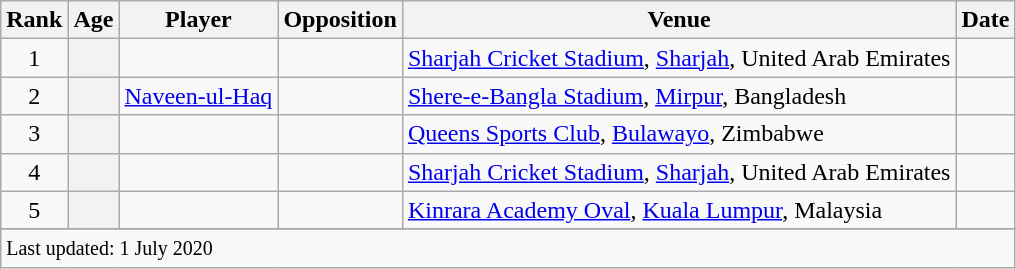<table class="wikitable plainrowheaders sortable">
<tr>
<th scope=col>Rank</th>
<th scope=col>Age</th>
<th scope=col>Player</th>
<th scope=col>Opposition</th>
<th scope=col>Venue</th>
<th scope=col>Date</th>
</tr>
<tr>
<td align=center>1</td>
<th></th>
<td></td>
<td></td>
<td><a href='#'>Sharjah Cricket Stadium</a>, <a href='#'>Sharjah</a>, United Arab Emirates</td>
<td></td>
</tr>
<tr>
<td align=center>2</td>
<th></th>
<td><a href='#'>Naveen-ul-Haq</a></td>
<td></td>
<td><a href='#'>Shere-e-Bangla Stadium</a>, <a href='#'>Mirpur</a>, Bangladesh</td>
<td></td>
</tr>
<tr>
<td align=center>3</td>
<th></th>
<td></td>
<td></td>
<td><a href='#'>Queens Sports Club</a>, <a href='#'>Bulawayo</a>, Zimbabwe</td>
<td></td>
</tr>
<tr>
<td align=center>4</td>
<th></th>
<td></td>
<td></td>
<td><a href='#'>Sharjah Cricket Stadium</a>, <a href='#'>Sharjah</a>, United Arab Emirates</td>
<td></td>
</tr>
<tr>
<td align=center>5</td>
<th></th>
<td></td>
<td></td>
<td><a href='#'>Kinrara Academy Oval</a>, <a href='#'>Kuala Lumpur</a>, Malaysia</td>
<td></td>
</tr>
<tr>
</tr>
<tr class=sortbottom>
<td colspan=7><small>Last updated: 1 July 2020</small></td>
</tr>
</table>
